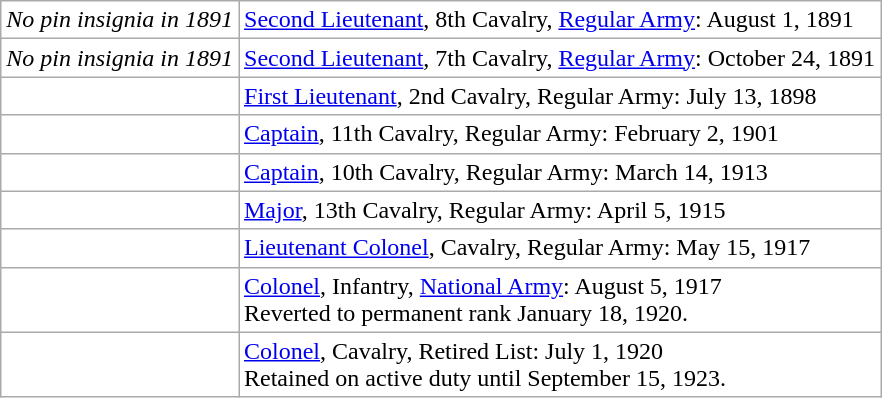<table class="wikitable" style="background:white">
<tr>
<td align="center"><em>No pin insignia in 1891</em></td>
<td><a href='#'>Second Lieutenant</a>, 8th Cavalry, <a href='#'>Regular Army</a>: August 1, 1891</td>
</tr>
<tr>
<td align="center"><em>No pin insignia in 1891</em></td>
<td><a href='#'>Second Lieutenant</a>, 7th Cavalry, <a href='#'>Regular Army</a>: October 24, 1891</td>
</tr>
<tr>
<td align="center"></td>
<td><a href='#'>First Lieutenant</a>, 2nd Cavalry, Regular Army: July 13, 1898</td>
</tr>
<tr>
<td align="center"></td>
<td><a href='#'>Captain</a>, 11th Cavalry, Regular Army: February 2, 1901</td>
</tr>
<tr>
<td align="center"></td>
<td><a href='#'>Captain</a>, 10th Cavalry, Regular Army: March 14, 1913</td>
</tr>
<tr>
<td align="center"></td>
<td><a href='#'>Major</a>, 13th Cavalry, Regular Army:  April 5, 1915</td>
</tr>
<tr>
<td align="center"></td>
<td><a href='#'>Lieutenant Colonel</a>, Cavalry, Regular Army:  May 15, 1917</td>
</tr>
<tr>
<td align="center"></td>
<td><a href='#'>Colonel</a>, Infantry, <a href='#'>National Army</a>: August 5, 1917 <br>Reverted to permanent rank January 18, 1920.</td>
</tr>
<tr>
<td align="center"></td>
<td><a href='#'>Colonel</a>, Cavalry, Retired List:  July 1, 1920 <br>Retained on active duty until September 15, 1923.</td>
</tr>
</table>
